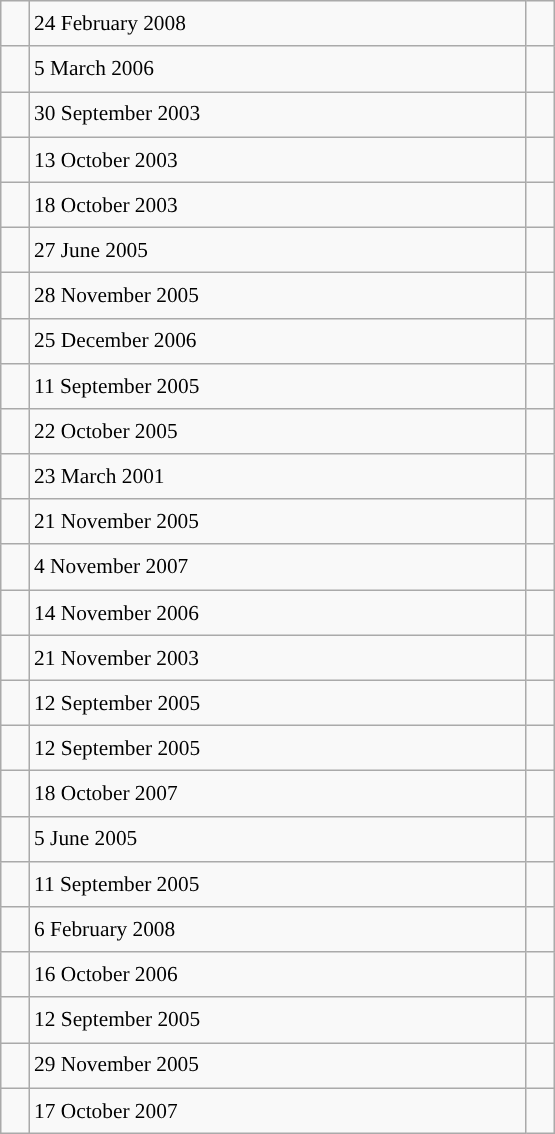<table class="wikitable" style="font-size: 89%; float: left; width: 26em; margin-right: 1em; line-height: 1.65em !important; height: 675px;">
<tr>
<td></td>
<td>24 February 2008</td>
<td></td>
</tr>
<tr>
<td></td>
<td>5 March 2006</td>
<td></td>
</tr>
<tr>
<td></td>
<td>30 September 2003</td>
<td></td>
</tr>
<tr>
<td></td>
<td>13 October 2003</td>
<td></td>
</tr>
<tr>
<td></td>
<td>18 October 2003</td>
<td></td>
</tr>
<tr>
<td></td>
<td>27 June 2005</td>
<td></td>
</tr>
<tr>
<td></td>
<td>28 November 2005</td>
<td></td>
</tr>
<tr>
<td></td>
<td>25 December 2006</td>
<td></td>
</tr>
<tr>
<td></td>
<td>11 September 2005</td>
<td></td>
</tr>
<tr>
<td></td>
<td>22 October 2005</td>
<td></td>
</tr>
<tr>
<td></td>
<td>23 March 2001</td>
<td></td>
</tr>
<tr>
<td></td>
<td>21 November 2005</td>
<td></td>
</tr>
<tr>
<td></td>
<td>4 November 2007</td>
<td></td>
</tr>
<tr>
<td></td>
<td>14 November 2006</td>
<td></td>
</tr>
<tr>
<td></td>
<td>21 November 2003</td>
<td></td>
</tr>
<tr>
<td></td>
<td>12 September 2005</td>
<td></td>
</tr>
<tr>
<td></td>
<td>12 September 2005</td>
<td></td>
</tr>
<tr>
<td></td>
<td>18 October 2007</td>
<td></td>
</tr>
<tr>
<td></td>
<td>5 June 2005</td>
<td></td>
</tr>
<tr>
<td></td>
<td>11 September 2005</td>
<td></td>
</tr>
<tr>
<td></td>
<td>6 February 2008</td>
<td></td>
</tr>
<tr>
<td></td>
<td>16 October 2006</td>
<td></td>
</tr>
<tr>
<td></td>
<td>12 September 2005</td>
<td></td>
</tr>
<tr>
<td></td>
<td>29 November 2005</td>
<td></td>
</tr>
<tr>
<td></td>
<td>17 October 2007</td>
<td></td>
</tr>
</table>
